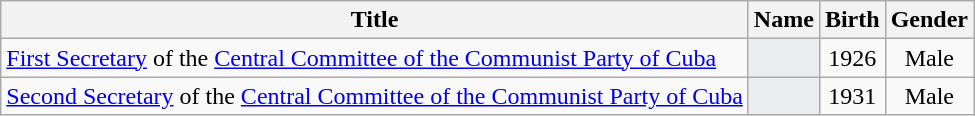<table class="wikitable sortable" style=text-align:center>
<tr>
<th>Title</th>
<th>Name</th>
<th>Birth</th>
<th>Gender</th>
</tr>
<tr>
<td align="left"><a href='#'>First Secretary</a> of the <a href='#'>Central Committee of the Communist Party of Cuba</a></td>
<td bgcolor = #EAECF0></td>
<td>1926</td>
<td>Male</td>
</tr>
<tr>
<td align="left"><a href='#'>Second Secretary</a> of the <a href='#'>Central Committee of the Communist Party of Cuba</a></td>
<td bgcolor = #EAECF0></td>
<td>1931</td>
<td>Male</td>
</tr>
</table>
